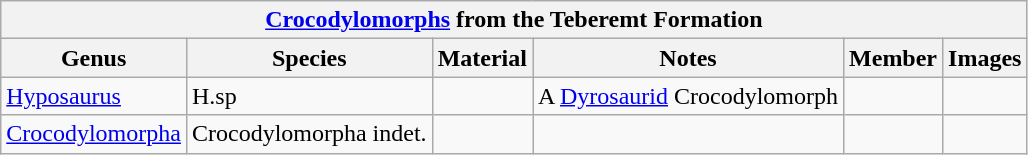<table class="wikitable">
<tr>
<th colspan="6"><strong><a href='#'>Crocodylomorphs</a> from the Teberemt Formation</strong></th>
</tr>
<tr>
<th>Genus</th>
<th>Species</th>
<th>Material</th>
<th>Notes</th>
<th>Member</th>
<th>Images</th>
</tr>
<tr>
<td><a href='#'>Hyposaurus</a></td>
<td>H.sp</td>
<td></td>
<td>A <a href='#'>Dyrosaurid</a> Crocodylomorph</td>
<td></td>
<td></td>
</tr>
<tr>
<td><a href='#'>Crocodylomorpha</a></td>
<td>Crocodylomorpha indet.</td>
<td></td>
<td></td>
<td></td>
<td></td>
</tr>
</table>
